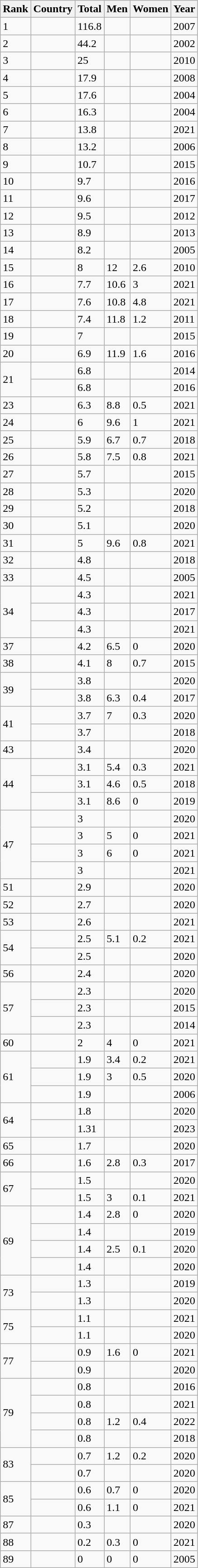<table class="wikitable sortable">
<tr>
<th>Rank</th>
<th>Country</th>
<th>Total</th>
<th>Men</th>
<th>Women</th>
<th>Year</th>
</tr>
<tr>
<td>1</td>
<td></td>
<td>116.8</td>
<td></td>
<td></td>
<td>2007</td>
</tr>
<tr>
<td>2</td>
<td></td>
<td>44.2</td>
<td></td>
<td></td>
<td>2002</td>
</tr>
<tr>
<td>3</td>
<td></td>
<td>25</td>
<td></td>
<td></td>
<td>2010</td>
</tr>
<tr>
<td>4</td>
<td></td>
<td>17.9</td>
<td></td>
<td></td>
<td>2008</td>
</tr>
<tr>
<td>5</td>
<td></td>
<td>17.6</td>
<td></td>
<td></td>
<td>2004</td>
</tr>
<tr>
<td>6</td>
<td></td>
<td>16.3</td>
<td></td>
<td></td>
<td>2004</td>
</tr>
<tr>
<td>7</td>
<td></td>
<td>13.8</td>
<td></td>
<td></td>
<td>2021</td>
</tr>
<tr>
<td>8</td>
<td></td>
<td>13.2</td>
<td></td>
<td></td>
<td>2006</td>
</tr>
<tr>
<td>9</td>
<td></td>
<td>10.7</td>
<td></td>
<td></td>
<td>2015</td>
</tr>
<tr>
<td>10</td>
<td></td>
<td>9.7</td>
<td></td>
<td></td>
<td>2016</td>
</tr>
<tr>
<td>11</td>
<td></td>
<td>9.6</td>
<td></td>
<td></td>
<td>2017</td>
</tr>
<tr>
<td>12</td>
<td></td>
<td>9.5</td>
<td></td>
<td></td>
<td>2012</td>
</tr>
<tr>
<td>13</td>
<td></td>
<td>8.9</td>
<td></td>
<td></td>
<td>2013</td>
</tr>
<tr>
<td>14</td>
<td></td>
<td>8.2</td>
<td></td>
<td></td>
<td>2005</td>
</tr>
<tr>
<td>15</td>
<td></td>
<td>8</td>
<td>12</td>
<td>2.6</td>
<td>2010</td>
</tr>
<tr>
<td>16</td>
<td></td>
<td>7.7</td>
<td>10.6</td>
<td>3</td>
<td>2021</td>
</tr>
<tr>
<td>17</td>
<td></td>
<td>7.6</td>
<td>10.8</td>
<td>4.8</td>
<td>2021</td>
</tr>
<tr>
<td>18</td>
<td></td>
<td>7.4</td>
<td>11.8</td>
<td>1.2</td>
<td>2011</td>
</tr>
<tr>
<td>19</td>
<td></td>
<td>7</td>
<td></td>
<td></td>
<td>2015</td>
</tr>
<tr>
<td>20</td>
<td></td>
<td>6.9</td>
<td>11.9</td>
<td>1.6</td>
<td>2016</td>
</tr>
<tr>
<td rowspan="2">21</td>
<td></td>
<td>6.8</td>
<td></td>
<td></td>
<td>2014</td>
</tr>
<tr>
<td></td>
<td>6.8</td>
<td></td>
<td></td>
<td>2016</td>
</tr>
<tr>
<td>23</td>
<td></td>
<td>6.3</td>
<td>8.8</td>
<td>0.5</td>
<td>2021</td>
</tr>
<tr>
<td>24</td>
<td></td>
<td>6</td>
<td>9.6</td>
<td>1</td>
<td>2021</td>
</tr>
<tr>
<td>25</td>
<td></td>
<td>5.9</td>
<td>6.7</td>
<td>0.7</td>
<td>2018</td>
</tr>
<tr>
<td>26</td>
<td></td>
<td>5.8</td>
<td>7.5</td>
<td>0.8</td>
<td>2021</td>
</tr>
<tr>
<td>27</td>
<td></td>
<td>5.7</td>
<td></td>
<td></td>
<td>2015</td>
</tr>
<tr>
<td>28</td>
<td></td>
<td>5.3</td>
<td></td>
<td></td>
<td>2020</td>
</tr>
<tr>
<td>29</td>
<td></td>
<td>5.2</td>
<td></td>
<td></td>
<td>2018</td>
</tr>
<tr>
<td>30</td>
<td></td>
<td>5.1</td>
<td></td>
<td></td>
<td>2020</td>
</tr>
<tr>
<td>31</td>
<td></td>
<td>5</td>
<td>9.6</td>
<td>0.8</td>
<td>2021</td>
</tr>
<tr>
<td>32</td>
<td></td>
<td>4.8</td>
<td></td>
<td></td>
<td>2018</td>
</tr>
<tr>
<td>33</td>
<td></td>
<td>4.5</td>
<td></td>
<td></td>
<td>2005</td>
</tr>
<tr>
<td rowspan="3">34</td>
<td></td>
<td>4.3</td>
<td></td>
<td></td>
<td>2021</td>
</tr>
<tr>
<td></td>
<td>4.3</td>
<td></td>
<td></td>
<td>2017</td>
</tr>
<tr>
<td></td>
<td>4.3</td>
<td></td>
<td></td>
<td>2021</td>
</tr>
<tr>
<td>37</td>
<td></td>
<td>4.2</td>
<td>6.5</td>
<td>0</td>
<td>2020</td>
</tr>
<tr>
<td>38</td>
<td></td>
<td>4.1</td>
<td>8</td>
<td>0.7</td>
<td>2015</td>
</tr>
<tr>
<td rowspan="2">39</td>
<td></td>
<td>3.8</td>
<td></td>
<td></td>
<td>2020</td>
</tr>
<tr>
<td></td>
<td>3.8</td>
<td>6.3</td>
<td>0.4</td>
<td>2017</td>
</tr>
<tr>
<td rowspan="2">41</td>
<td></td>
<td>3.7</td>
<td>7</td>
<td>0.3</td>
<td>2020</td>
</tr>
<tr>
<td></td>
<td>3.7</td>
<td></td>
<td></td>
<td>2018</td>
</tr>
<tr>
<td>43</td>
<td></td>
<td>3.4</td>
<td></td>
<td></td>
<td>2020</td>
</tr>
<tr>
<td rowspan="3">44</td>
<td></td>
<td>3.1</td>
<td>5.4</td>
<td>0.3</td>
<td>2021</td>
</tr>
<tr>
<td></td>
<td>3.1</td>
<td>4.6</td>
<td>0.5</td>
<td>2018</td>
</tr>
<tr>
<td></td>
<td>3.1</td>
<td>8.6</td>
<td>0</td>
<td>2019</td>
</tr>
<tr>
<td rowspan="4">47</td>
<td></td>
<td>3</td>
<td></td>
<td></td>
<td>2020</td>
</tr>
<tr>
<td></td>
<td>3</td>
<td>5</td>
<td>0</td>
<td>2021</td>
</tr>
<tr>
<td></td>
<td>3</td>
<td>6</td>
<td>0</td>
<td>2021</td>
</tr>
<tr>
<td></td>
<td>3</td>
<td></td>
<td></td>
<td>2021</td>
</tr>
<tr>
<td>51</td>
<td></td>
<td>2.9</td>
<td></td>
<td></td>
<td>2020</td>
</tr>
<tr>
<td>52</td>
<td></td>
<td>2.7</td>
<td></td>
<td></td>
<td>2020</td>
</tr>
<tr>
<td>53</td>
<td></td>
<td>2.6</td>
<td></td>
<td></td>
<td>2021</td>
</tr>
<tr>
<td rowspan="2">54</td>
<td></td>
<td>2.5</td>
<td>5.1</td>
<td>0.2</td>
<td>2021</td>
</tr>
<tr>
<td></td>
<td>2.5</td>
<td></td>
<td></td>
<td>2020</td>
</tr>
<tr>
<td>56</td>
<td></td>
<td>2.4</td>
<td></td>
<td></td>
<td>2020</td>
</tr>
<tr>
<td rowspan="3">57</td>
<td></td>
<td>2.3</td>
<td></td>
<td></td>
<td>2020</td>
</tr>
<tr>
<td></td>
<td>2.3</td>
<td></td>
<td></td>
<td>2015</td>
</tr>
<tr>
<td></td>
<td>2.3</td>
<td></td>
<td></td>
<td>2014</td>
</tr>
<tr>
<td>60</td>
<td></td>
<td>2</td>
<td>4</td>
<td>0</td>
<td>2021</td>
</tr>
<tr>
<td rowspan="3">61</td>
<td></td>
<td>1.9</td>
<td>3.4</td>
<td>0.2</td>
<td>2021</td>
</tr>
<tr>
<td></td>
<td>1.9</td>
<td>3</td>
<td>0.5</td>
<td>2020</td>
</tr>
<tr>
<td></td>
<td>1.9</td>
<td></td>
<td></td>
<td>2006</td>
</tr>
<tr>
<td rowspan="2">64</td>
<td></td>
<td>1.8</td>
<td></td>
<td></td>
<td>2020</td>
</tr>
<tr>
<td></td>
<td>1.31</td>
<td></td>
<td></td>
<td>2023</td>
</tr>
<tr>
<td>65</td>
<td></td>
<td>1.7</td>
<td></td>
<td></td>
<td>2020</td>
</tr>
<tr>
<td>66</td>
<td></td>
<td>1.6</td>
<td>2.8</td>
<td>0.3</td>
<td>2017</td>
</tr>
<tr>
<td rowspan="2">67</td>
<td></td>
<td>1.5</td>
<td></td>
<td></td>
<td>2020</td>
</tr>
<tr>
<td></td>
<td>1.5</td>
<td>3</td>
<td>0.1</td>
<td>2021</td>
</tr>
<tr>
<td rowspan="4">69</td>
<td></td>
<td>1.4</td>
<td>2.8</td>
<td>0</td>
<td>2020</td>
</tr>
<tr>
<td></td>
<td>1.4</td>
<td></td>
<td></td>
<td>2019</td>
</tr>
<tr>
<td></td>
<td>1.4</td>
<td>2.5</td>
<td>0.1</td>
<td>2020</td>
</tr>
<tr>
<td></td>
<td>1.4</td>
<td></td>
<td></td>
<td>2020</td>
</tr>
<tr>
<td rowspan="2">73</td>
<td></td>
<td>1.3</td>
<td></td>
<td></td>
<td>2019</td>
</tr>
<tr>
<td></td>
<td>1.3</td>
<td></td>
<td></td>
<td>2020</td>
</tr>
<tr>
<td rowspan="2">75</td>
<td></td>
<td>1.1</td>
<td></td>
<td></td>
<td>2021</td>
</tr>
<tr>
<td></td>
<td>1.1</td>
<td></td>
<td></td>
<td>2020</td>
</tr>
<tr>
<td rowspan="2">77</td>
<td></td>
<td>0.9</td>
<td>1.6</td>
<td>0</td>
<td>2021</td>
</tr>
<tr>
<td></td>
<td>0.9</td>
<td></td>
<td></td>
<td>2020</td>
</tr>
<tr>
<td rowspan="4">79</td>
<td></td>
<td>0.8</td>
<td></td>
<td></td>
<td>2016</td>
</tr>
<tr>
<td></td>
<td>0.8</td>
<td></td>
<td></td>
<td>2021</td>
</tr>
<tr>
<td></td>
<td>0.8</td>
<td>1.2</td>
<td>0.4</td>
<td>2022</td>
</tr>
<tr>
<td></td>
<td>0.8</td>
<td></td>
<td></td>
<td>2018</td>
</tr>
<tr>
<td rowspan="2">83</td>
<td></td>
<td>0.7</td>
<td>1.2</td>
<td>0.2</td>
<td>2020</td>
</tr>
<tr>
<td></td>
<td>0.7</td>
<td></td>
<td></td>
<td>2020</td>
</tr>
<tr>
<td rowspan="2">85</td>
<td></td>
<td>0.6</td>
<td>0.7</td>
<td>0</td>
<td>2020</td>
</tr>
<tr>
<td></td>
<td>0.6</td>
<td>1.1</td>
<td>0</td>
<td>2021</td>
</tr>
<tr>
<td>87</td>
<td></td>
<td>0.3</td>
<td></td>
<td></td>
<td>2020</td>
</tr>
<tr>
<td>88</td>
<td></td>
<td>0.2</td>
<td>0.3</td>
<td>0</td>
<td>2021</td>
</tr>
<tr>
<td>89</td>
<td></td>
<td>0</td>
<td>0</td>
<td>0</td>
<td>2005</td>
</tr>
</table>
